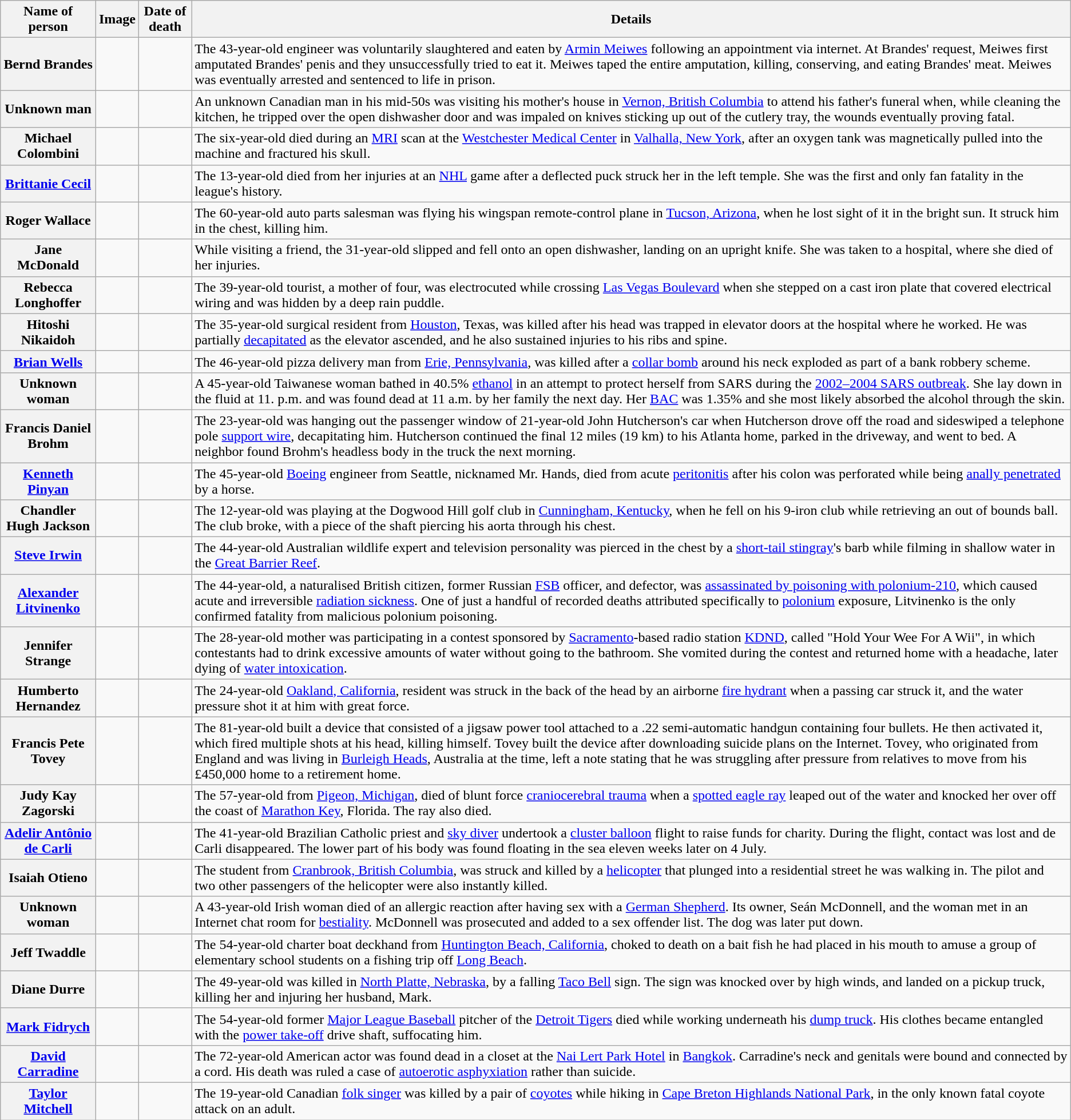<table class="wikitable">
<tr>
<th scope="col">Name of person</th>
<th scope="col">Image</th>
<th scope="col">Date of death</th>
<th scope="col">Details</th>
</tr>
<tr>
<th scope="row">Bernd Brandes</th>
<td></td>
<td></td>
<td>The 43-year-old engineer was voluntarily slaughtered and eaten by <a href='#'>Armin Meiwes</a> following an appointment via internet. At Brandes' request, Meiwes first amputated Brandes' penis and they unsuccessfully tried to eat it. Meiwes taped the entire amputation, killing, conserving, and eating Brandes' meat. Meiwes was eventually arrested and sentenced to life in prison.</td>
</tr>
<tr>
<th>Unknown man</th>
<td></td>
<td></td>
<td>An unknown Canadian man in his mid-50s was visiting his mother's house in <a href='#'>Vernon, British Columbia</a> to attend his father's funeral when, while cleaning the kitchen, he tripped over the open dishwasher door and was impaled on knives sticking up out of the cutlery tray, the wounds eventually proving fatal.</td>
</tr>
<tr>
<th scope="row">Michael Colombini</th>
<td></td>
<td></td>
<td>The six-year-old died during an <a href='#'>MRI</a> scan at the <a href='#'>Westchester Medical Center</a> in <a href='#'>Valhalla, New York</a>, after an oxygen tank was magnetically pulled into the machine and fractured his skull.</td>
</tr>
<tr>
<th><a href='#'>Brittanie Cecil</a></th>
<td></td>
<td></td>
<td>The 13-year-old died from her injuries at an <a href='#'>NHL</a> game after a deflected puck struck her in the left temple. She was the first and only fan fatality in the league's history.</td>
</tr>
<tr>
<th scope="row">Roger Wallace</th>
<td></td>
<td></td>
<td>The 60-year-old auto parts salesman was flying his  wingspan remote-control plane in <a href='#'>Tucson, Arizona</a>, when he lost sight of it in the bright sun. It struck him in the chest, killing him.</td>
</tr>
<tr>
<th scope="row">Jane McDonald</th>
<td></td>
<td></td>
<td>While visiting a friend, the 31-year-old slipped and fell onto an open dishwasher, landing on an upright knife. She was taken to a hospital, where she died of her injuries.</td>
</tr>
<tr>
<th scope="row">Rebecca Longhoffer</th>
<td></td>
<td></td>
<td>The 39-year-old tourist, a mother of four, was electrocuted while crossing <a href='#'>Las Vegas Boulevard</a> when she stepped on a cast iron plate that covered electrical wiring and was hidden by a deep rain puddle.</td>
</tr>
<tr>
<th scope="row">Hitoshi Nikaidoh</th>
<td></td>
<td></td>
<td>The 35-year-old surgical resident from <a href='#'>Houston</a>, Texas, was killed after his head was trapped in elevator doors at the hospital where he worked. He was partially <a href='#'>decapitated</a> as the elevator ascended, and he also sustained injuries to his ribs and spine.</td>
</tr>
<tr>
<th scope="row"><a href='#'>Brian Wells</a></th>
<td></td>
<td></td>
<td>The 46-year-old pizza delivery man from <a href='#'>Erie, Pennsylvania</a>, was killed after a <a href='#'>collar bomb</a> around his neck exploded as part of a bank robbery scheme.</td>
</tr>
<tr>
<th>Unknown woman</th>
<td></td>
<td></td>
<td>A 45-year-old Taiwanese woman bathed in 40.5% <a href='#'>ethanol</a> in an attempt to protect herself from SARS during the <a href='#'>2002–2004 SARS outbreak</a>. She lay down in the fluid at 11. p.m. and was found dead at 11 a.m. by her family the next day. Her <a href='#'>BAC</a> was 1.35% and she most likely absorbed the alcohol through the skin.</td>
</tr>
<tr>
<th scope="row">Francis Daniel Brohm</th>
<td></td>
<td></td>
<td>The 23-year-old was hanging out the passenger window of 21-year-old John Hutcherson's car when Hutcherson drove off the road and sideswiped a telephone pole <a href='#'>support wire</a>, decapitating him. Hutcherson continued the final 12 miles (19 km) to his Atlanta home, parked in the driveway, and went to bed. A neighbor found Brohm's headless body in the truck the next morning.</td>
</tr>
<tr>
<th scope="row"><a href='#'>Kenneth Pinyan</a></th>
<td></td>
<td></td>
<td>The 45-year-old <a href='#'>Boeing</a> engineer from Seattle, nicknamed Mr. Hands, died from acute <a href='#'>peritonitis</a> after his colon was perforated while being <a href='#'>anally penetrated</a> by a horse.</td>
</tr>
<tr>
<th scope="row">Chandler Hugh Jackson</th>
<td></td>
<td></td>
<td>The 12-year-old was playing at the Dogwood Hill golf club in <a href='#'>Cunningham, Kentucky</a>, when he fell on his 9-iron club while retrieving an out of bounds ball. The club broke, with a piece of the shaft piercing his aorta through his chest.</td>
</tr>
<tr>
<th scope="row"><a href='#'>Steve Irwin</a></th>
<td></td>
<td></td>
<td>The 44-year-old Australian wildlife expert and television personality was pierced in the chest by a <a href='#'>short-tail stingray</a>'s barb while filming in shallow water in the <a href='#'>Great Barrier Reef</a>.</td>
</tr>
<tr>
<th scope="row"><a href='#'>Alexander Litvinenko</a></th>
<td></td>
<td></td>
<td>The 44-year-old, a naturalised British citizen, former Russian <a href='#'>FSB</a> officer, and defector, was <a href='#'>assassinated by poisoning with polonium-210</a>, which caused acute and irreversible <a href='#'>radiation sickness</a>. One of just a handful of recorded deaths attributed specifically to <a href='#'>polonium</a> exposure, Litvinenko is the only confirmed fatality from malicious polonium poisoning.</td>
</tr>
<tr>
<th>Jennifer Strange</th>
<td></td>
<td></td>
<td>The 28-year-old mother was participating in a contest sponsored by <a href='#'>Sacramento</a>-based radio station <a href='#'>KDND</a>, called "Hold Your Wee For A Wii", in which contestants had to drink excessive amounts of water without going to the bathroom. She vomited during the contest and returned home with a headache, later dying of <a href='#'>water intoxication</a>.</td>
</tr>
<tr>
<th scope="row">Humberto Hernandez</th>
<td></td>
<td></td>
<td>The 24-year-old <a href='#'>Oakland, California</a>, resident was struck in the back of the head by an airborne <a href='#'>fire hydrant</a> when a passing car struck it, and the water pressure shot it at him with great force.</td>
</tr>
<tr>
<th scope="row">Francis Pete Tovey</th>
<td></td>
<td></td>
<td>The 81-year-old built a device that consisted of a jigsaw power tool attached to a .22 semi-automatic handgun containing four bullets. He then activated it, which fired multiple shots at his head, killing himself. Tovey built the device after downloading suicide plans on the Internet. Tovey, who originated from England and was living in <a href='#'>Burleigh Heads</a>, Australia at the time, left a note stating that he was struggling after pressure from relatives to move from his £450,000 home to a retirement home.</td>
</tr>
<tr>
<th scope="row">Judy Kay Zagorski</th>
<td></td>
<td></td>
<td>The 57-year-old from <a href='#'>Pigeon, Michigan</a>, died of blunt force <a href='#'>craniocerebral trauma</a> when a  <a href='#'>spotted eagle ray</a> leaped out of the water and knocked her over off the coast of <a href='#'>Marathon Key</a>, Florida. The ray also died.</td>
</tr>
<tr>
<th scope="row"><a href='#'>Adelir Antônio de Carli</a></th>
<td></td>
<td></td>
<td>The 41-year-old Brazilian Catholic priest and <a href='#'>sky diver</a> undertook a <a href='#'>cluster balloon</a> flight to raise funds for charity. During the flight, contact was lost and de Carli disappeared. The lower part of his body was found floating in the sea eleven weeks later on 4 July.</td>
</tr>
<tr>
<th scope="row">Isaiah Otieno</th>
<td></td>
<td></td>
<td>The student from <a href='#'>Cranbrook, British Columbia</a>, was struck and killed by a <a href='#'>helicopter</a> that plunged into a residential street he was walking in. The pilot and two other passengers of the helicopter were also instantly killed.</td>
</tr>
<tr>
<th scope="row">Unknown woman</th>
<td></td>
<td></td>
<td>A 43-year-old Irish woman died of an allergic reaction after having sex with a <a href='#'>German Shepherd</a>. Its owner, Seán McDonnell, and the woman met in an Internet chat room for <a href='#'>bestiality</a>. McDonnell was prosecuted and added to a sex offender list. The dog was later put down.</td>
</tr>
<tr>
<th>Jeff Twaddle</th>
<td></td>
<td></td>
<td>The 54-year-old charter boat deckhand from <a href='#'>Huntington Beach, California</a>, choked to death on a bait fish he had placed in his mouth to amuse a group of elementary school students on a fishing trip off <a href='#'>Long Beach</a>.</td>
</tr>
<tr>
<th scope="row">Diane Durre</th>
<td></td>
<td></td>
<td>The 49-year-old was killed in <a href='#'>North Platte, Nebraska</a>, by a falling <a href='#'>Taco Bell</a> sign. The sign was knocked over by high winds, and landed on a pickup truck, killing her and injuring her husband, Mark.</td>
</tr>
<tr>
<th scope="row"><a href='#'>Mark Fidrych</a></th>
<td></td>
<td></td>
<td>The 54-year-old former <a href='#'>Major League Baseball</a> pitcher of the <a href='#'>Detroit Tigers</a> died while working underneath his <a href='#'>dump truck</a>. His clothes became entangled with the <a href='#'>power take-off</a> drive shaft, suffocating him.</td>
</tr>
<tr>
<th><a href='#'>David Carradine</a></th>
<td></td>
<td></td>
<td>The 72-year-old American actor was found dead in a closet at the <a href='#'>Nai Lert Park Hotel</a> in <a href='#'>Bangkok</a>. Carradine's neck and genitals were bound and connected by a cord. His death was ruled a case of <a href='#'>autoerotic asphyxiation</a> rather than suicide.</td>
</tr>
<tr>
<th scope="row"><a href='#'>Taylor Mitchell</a></th>
<td></td>
<td></td>
<td>The 19-year-old Canadian <a href='#'>folk singer</a> was killed by a pair of <a href='#'>coyotes</a> while hiking in <a href='#'>Cape Breton Highlands National Park</a>, in the only known fatal coyote attack on an adult.</td>
</tr>
</table>
